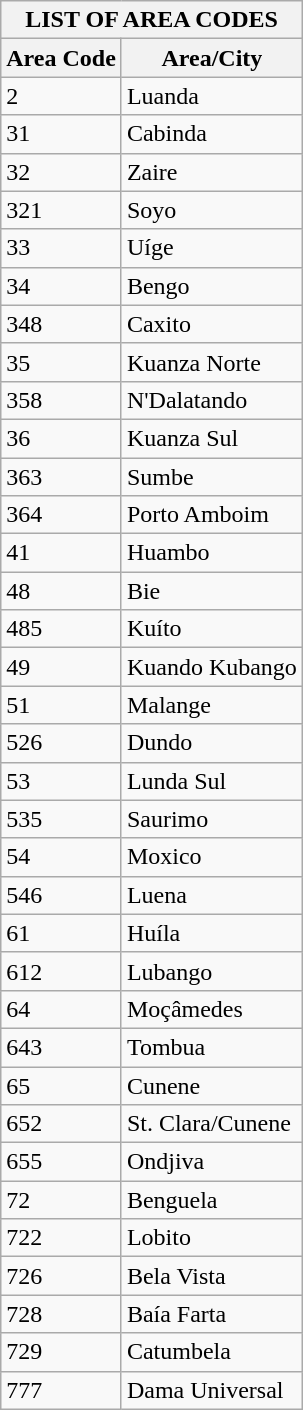<table class="wikitable sortable" border="1">
<tr>
<th colspan="2">LIST OF AREA CODES </th>
</tr>
<tr>
<th>Area Code</th>
<th>Area/City</th>
</tr>
<tr>
<td>2</td>
<td>Luanda</td>
</tr>
<tr>
<td>31</td>
<td>Cabinda</td>
</tr>
<tr>
<td>32</td>
<td>Zaire</td>
</tr>
<tr>
<td>321</td>
<td>Soyo</td>
</tr>
<tr>
<td>33</td>
<td>Uíge</td>
</tr>
<tr>
<td>34</td>
<td>Bengo</td>
</tr>
<tr>
<td>348</td>
<td>Caxito</td>
</tr>
<tr>
<td>35</td>
<td>Kuanza Norte</td>
</tr>
<tr>
<td>358</td>
<td>N'Dalatando</td>
</tr>
<tr>
<td>36</td>
<td>Kuanza Sul</td>
</tr>
<tr>
<td>363</td>
<td>Sumbe</td>
</tr>
<tr>
<td>364</td>
<td>Porto Amboim</td>
</tr>
<tr>
<td>41</td>
<td>Huambo</td>
</tr>
<tr>
<td>48</td>
<td>Bie</td>
</tr>
<tr>
<td>485</td>
<td>Kuíto</td>
</tr>
<tr>
<td>49</td>
<td>Kuando Kubango</td>
</tr>
<tr>
<td>51</td>
<td>Malange</td>
</tr>
<tr>
<td>526</td>
<td>Dundo</td>
</tr>
<tr>
<td>53</td>
<td>Lunda Sul</td>
</tr>
<tr>
<td>535</td>
<td>Saurimo</td>
</tr>
<tr>
<td>54</td>
<td>Moxico</td>
</tr>
<tr>
<td>546</td>
<td>Luena</td>
</tr>
<tr>
<td>61</td>
<td>Huíla</td>
</tr>
<tr>
<td>612</td>
<td>Lubango</td>
</tr>
<tr>
<td>64</td>
<td>Moçâmedes</td>
</tr>
<tr>
<td>643</td>
<td>Tombua</td>
</tr>
<tr>
<td>65</td>
<td>Cunene</td>
</tr>
<tr>
<td>652</td>
<td>St. Clara/Cunene</td>
</tr>
<tr>
<td>655</td>
<td>Ondjiva</td>
</tr>
<tr>
<td>72</td>
<td>Benguela</td>
</tr>
<tr>
<td>722</td>
<td>Lobito</td>
</tr>
<tr>
<td>726</td>
<td>Bela Vista</td>
</tr>
<tr>
<td>728</td>
<td>Baía Farta</td>
</tr>
<tr>
<td>729</td>
<td>Catumbela</td>
</tr>
<tr>
<td>777</td>
<td>Dama Universal</td>
</tr>
</table>
